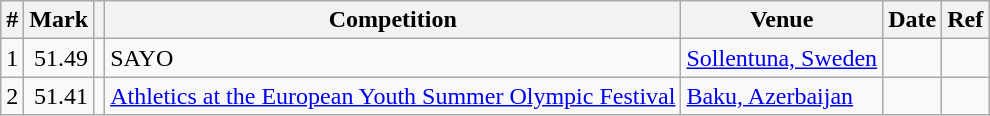<table class="wikitable sortable">
<tr>
<th>#</th>
<th>Mark</th>
<th class=unsortable></th>
<th>Competition</th>
<th>Venue</th>
<th>Date</th>
<th>Ref</th>
</tr>
<tr>
<td align=center>1</td>
<td align=right>51.49</td>
<td></td>
<td>SAYO</td>
<td><a href='#'>Sollentuna, Sweden</a></td>
<td align=right></td>
<td></td>
</tr>
<tr>
<td align=center>2</td>
<td align=right>51.41</td>
<td></td>
<td><a href='#'>Athletics at the European Youth Summer Olympic Festival</a></td>
<td><a href='#'>Baku, Azerbaijan</a></td>
<td align=right><a href='#'></a></td>
<td></td>
</tr>
</table>
